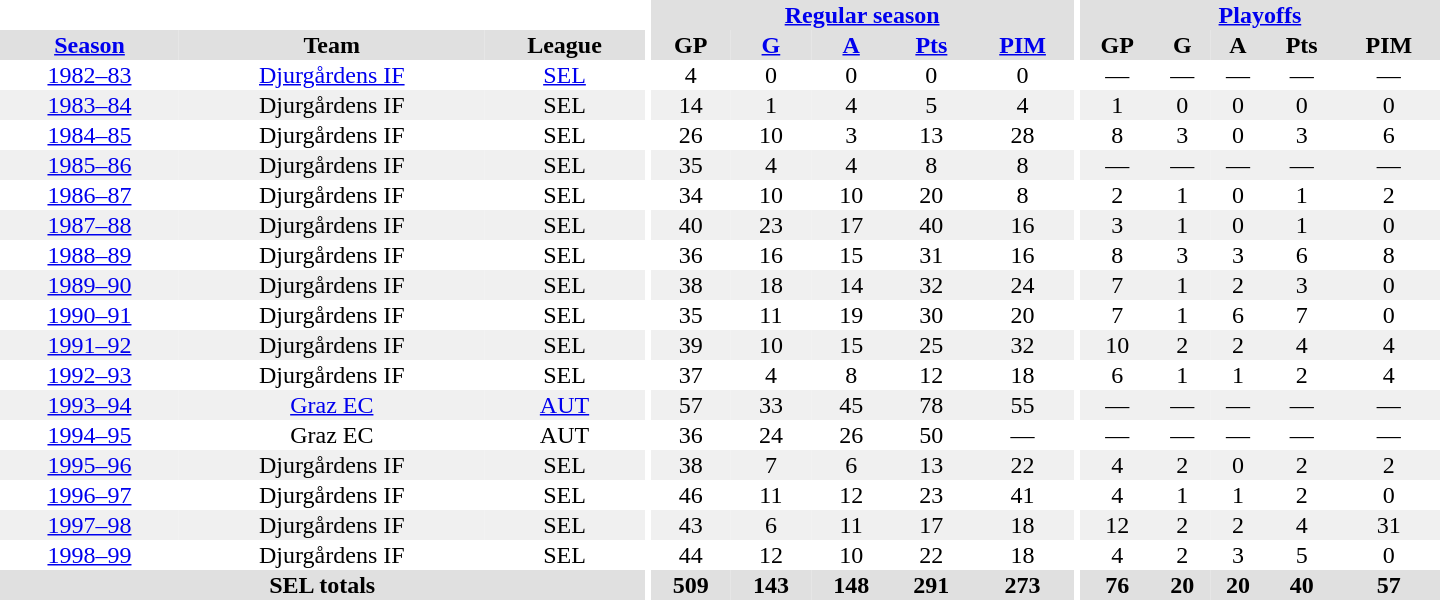<table border="0" cellpadding="1" cellspacing="0" style="text-align:center; width:60em">
<tr bgcolor="#e0e0e0">
<th colspan="3" bgcolor="#ffffff"></th>
<th rowspan="99" bgcolor="#ffffff"></th>
<th colspan="5"><a href='#'>Regular season</a></th>
<th rowspan="99" bgcolor="#ffffff"></th>
<th colspan="5"><a href='#'>Playoffs</a></th>
</tr>
<tr bgcolor="#e0e0e0">
<th><a href='#'>Season</a></th>
<th>Team</th>
<th>League</th>
<th>GP</th>
<th><a href='#'>G</a></th>
<th><a href='#'>A</a></th>
<th><a href='#'>Pts</a></th>
<th><a href='#'>PIM</a></th>
<th>GP</th>
<th>G</th>
<th>A</th>
<th>Pts</th>
<th>PIM</th>
</tr>
<tr>
<td><a href='#'>1982–83</a></td>
<td><a href='#'>Djurgårdens IF</a></td>
<td><a href='#'>SEL</a></td>
<td>4</td>
<td>0</td>
<td>0</td>
<td>0</td>
<td>0</td>
<td>—</td>
<td>—</td>
<td>—</td>
<td>—</td>
<td>—</td>
</tr>
<tr bgcolor="#f0f0f0">
<td><a href='#'>1983–84</a></td>
<td>Djurgårdens IF</td>
<td>SEL</td>
<td>14</td>
<td>1</td>
<td>4</td>
<td>5</td>
<td>4</td>
<td>1</td>
<td>0</td>
<td>0</td>
<td>0</td>
<td>0</td>
</tr>
<tr>
<td><a href='#'>1984–85</a></td>
<td>Djurgårdens IF</td>
<td>SEL</td>
<td>26</td>
<td>10</td>
<td>3</td>
<td>13</td>
<td>28</td>
<td>8</td>
<td>3</td>
<td>0</td>
<td>3</td>
<td>6</td>
</tr>
<tr bgcolor="#f0f0f0">
<td><a href='#'>1985–86</a></td>
<td>Djurgårdens IF</td>
<td>SEL</td>
<td>35</td>
<td>4</td>
<td>4</td>
<td>8</td>
<td>8</td>
<td>—</td>
<td>—</td>
<td>—</td>
<td>—</td>
<td>—</td>
</tr>
<tr>
<td><a href='#'>1986–87</a></td>
<td>Djurgårdens IF</td>
<td>SEL</td>
<td>34</td>
<td>10</td>
<td>10</td>
<td>20</td>
<td>8</td>
<td>2</td>
<td>1</td>
<td>0</td>
<td>1</td>
<td>2</td>
</tr>
<tr bgcolor="#f0f0f0">
<td><a href='#'>1987–88</a></td>
<td>Djurgårdens IF</td>
<td>SEL</td>
<td>40</td>
<td>23</td>
<td>17</td>
<td>40</td>
<td>16</td>
<td>3</td>
<td>1</td>
<td>0</td>
<td>1</td>
<td>0</td>
</tr>
<tr>
<td><a href='#'>1988–89</a></td>
<td>Djurgårdens IF</td>
<td>SEL</td>
<td>36</td>
<td>16</td>
<td>15</td>
<td>31</td>
<td>16</td>
<td>8</td>
<td>3</td>
<td>3</td>
<td>6</td>
<td>8</td>
</tr>
<tr bgcolor="#f0f0f0">
<td><a href='#'>1989–90</a></td>
<td>Djurgårdens IF</td>
<td>SEL</td>
<td>38</td>
<td>18</td>
<td>14</td>
<td>32</td>
<td>24</td>
<td>7</td>
<td>1</td>
<td>2</td>
<td>3</td>
<td>0</td>
</tr>
<tr>
<td><a href='#'>1990–91</a></td>
<td>Djurgårdens IF</td>
<td>SEL</td>
<td>35</td>
<td>11</td>
<td>19</td>
<td>30</td>
<td>20</td>
<td>7</td>
<td>1</td>
<td>6</td>
<td>7</td>
<td>0</td>
</tr>
<tr bgcolor="#f0f0f0">
<td><a href='#'>1991–92</a></td>
<td>Djurgårdens IF</td>
<td>SEL</td>
<td>39</td>
<td>10</td>
<td>15</td>
<td>25</td>
<td>32</td>
<td>10</td>
<td>2</td>
<td>2</td>
<td>4</td>
<td>4</td>
</tr>
<tr>
<td><a href='#'>1992–93</a></td>
<td>Djurgårdens IF</td>
<td>SEL</td>
<td>37</td>
<td>4</td>
<td>8</td>
<td>12</td>
<td>18</td>
<td>6</td>
<td>1</td>
<td>1</td>
<td>2</td>
<td>4</td>
</tr>
<tr bgcolor="#f0f0f0">
<td><a href='#'>1993–94</a></td>
<td><a href='#'>Graz EC</a></td>
<td><a href='#'>AUT</a></td>
<td>57</td>
<td>33</td>
<td>45</td>
<td>78</td>
<td>55</td>
<td>—</td>
<td>—</td>
<td>—</td>
<td>—</td>
<td>—</td>
</tr>
<tr>
<td><a href='#'>1994–95</a></td>
<td>Graz EC</td>
<td>AUT</td>
<td>36</td>
<td>24</td>
<td>26</td>
<td>50</td>
<td>—</td>
<td>—</td>
<td>—</td>
<td>—</td>
<td>—</td>
<td>—</td>
</tr>
<tr bgcolor="#f0f0f0">
<td><a href='#'>1995–96</a></td>
<td>Djurgårdens IF</td>
<td>SEL</td>
<td>38</td>
<td>7</td>
<td>6</td>
<td>13</td>
<td>22</td>
<td>4</td>
<td>2</td>
<td>0</td>
<td>2</td>
<td>2</td>
</tr>
<tr>
<td><a href='#'>1996–97</a></td>
<td>Djurgårdens IF</td>
<td>SEL</td>
<td>46</td>
<td>11</td>
<td>12</td>
<td>23</td>
<td>41</td>
<td>4</td>
<td>1</td>
<td>1</td>
<td>2</td>
<td>0</td>
</tr>
<tr bgcolor="#f0f0f0">
<td><a href='#'>1997–98</a></td>
<td>Djurgårdens IF</td>
<td>SEL</td>
<td>43</td>
<td>6</td>
<td>11</td>
<td>17</td>
<td>18</td>
<td>12</td>
<td>2</td>
<td>2</td>
<td>4</td>
<td>31</td>
</tr>
<tr>
<td><a href='#'>1998–99</a></td>
<td>Djurgårdens IF</td>
<td>SEL</td>
<td>44</td>
<td>12</td>
<td>10</td>
<td>22</td>
<td>18</td>
<td>4</td>
<td>2</td>
<td>3</td>
<td>5</td>
<td>0</td>
</tr>
<tr bgcolor="#e0e0e0">
<th colspan="3">SEL totals</th>
<th>509</th>
<th>143</th>
<th>148</th>
<th>291</th>
<th>273</th>
<th>76</th>
<th>20</th>
<th>20</th>
<th>40</th>
<th>57</th>
</tr>
</table>
